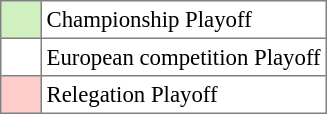<table bgcolor="#f7f8ff" cellpadding="3" cellspacing="0" border="1" style="font-size: 95%; border: gray solid 1px; border-collapse: collapse;text-align:center;">
<tr>
<td style="background: #D0F0C0;" width="20"></td>
<td bgcolor="#ffffff" align="left">Championship Playoff</td>
</tr>
<tr>
<td style="background: #FFFFFF;" width="20"></td>
<td bgcolor="#ffffff" align="left">European competition Playoff</td>
</tr>
<tr>
<td style="background: #FFCCCC;" width="20"></td>
<td bgcolor="#ffffff" align="left">Relegation Playoff</td>
</tr>
</table>
